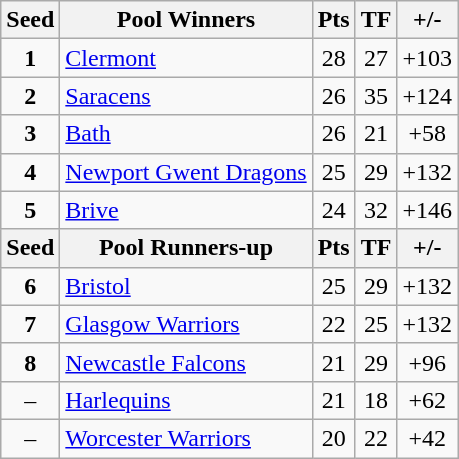<table class="wikitable" style="text-align: center;">
<tr>
<th>Seed</th>
<th>Pool Winners</th>
<th>Pts</th>
<th>TF</th>
<th>+/-</th>
</tr>
<tr>
<td><strong>1</strong></td>
<td align=left> <a href='#'>Clermont</a></td>
<td>28</td>
<td>27</td>
<td>+103</td>
</tr>
<tr>
<td><strong>2</strong></td>
<td align=left> <a href='#'>Saracens</a></td>
<td>26</td>
<td>35</td>
<td>+124</td>
</tr>
<tr>
<td><strong>3</strong></td>
<td align=left> <a href='#'>Bath</a></td>
<td>26</td>
<td>21</td>
<td>+58</td>
</tr>
<tr>
<td><strong>4</strong></td>
<td align=left> <a href='#'>Newport Gwent Dragons</a></td>
<td>25</td>
<td>29</td>
<td>+132</td>
</tr>
<tr>
<td><strong>5</strong></td>
<td align=left> <a href='#'>Brive</a></td>
<td>24</td>
<td>32</td>
<td>+146</td>
</tr>
<tr>
<th>Seed</th>
<th>Pool Runners-up</th>
<th>Pts</th>
<th>TF</th>
<th>+/-</th>
</tr>
<tr>
<td><strong>6</strong></td>
<td align=left> <a href='#'>Bristol</a></td>
<td>25</td>
<td>29</td>
<td>+132</td>
</tr>
<tr>
<td><strong>7</strong></td>
<td align=left> <a href='#'>Glasgow Warriors</a></td>
<td>22</td>
<td>25</td>
<td>+132</td>
</tr>
<tr>
<td><strong>8</strong></td>
<td align=left> <a href='#'>Newcastle Falcons</a></td>
<td>21</td>
<td>29</td>
<td>+96</td>
</tr>
<tr>
<td>–</td>
<td align=left> <a href='#'>Harlequins</a></td>
<td>21</td>
<td>18</td>
<td>+62</td>
</tr>
<tr>
<td>–</td>
<td align=left> <a href='#'>Worcester Warriors</a></td>
<td>20</td>
<td>22</td>
<td>+42</td>
</tr>
</table>
